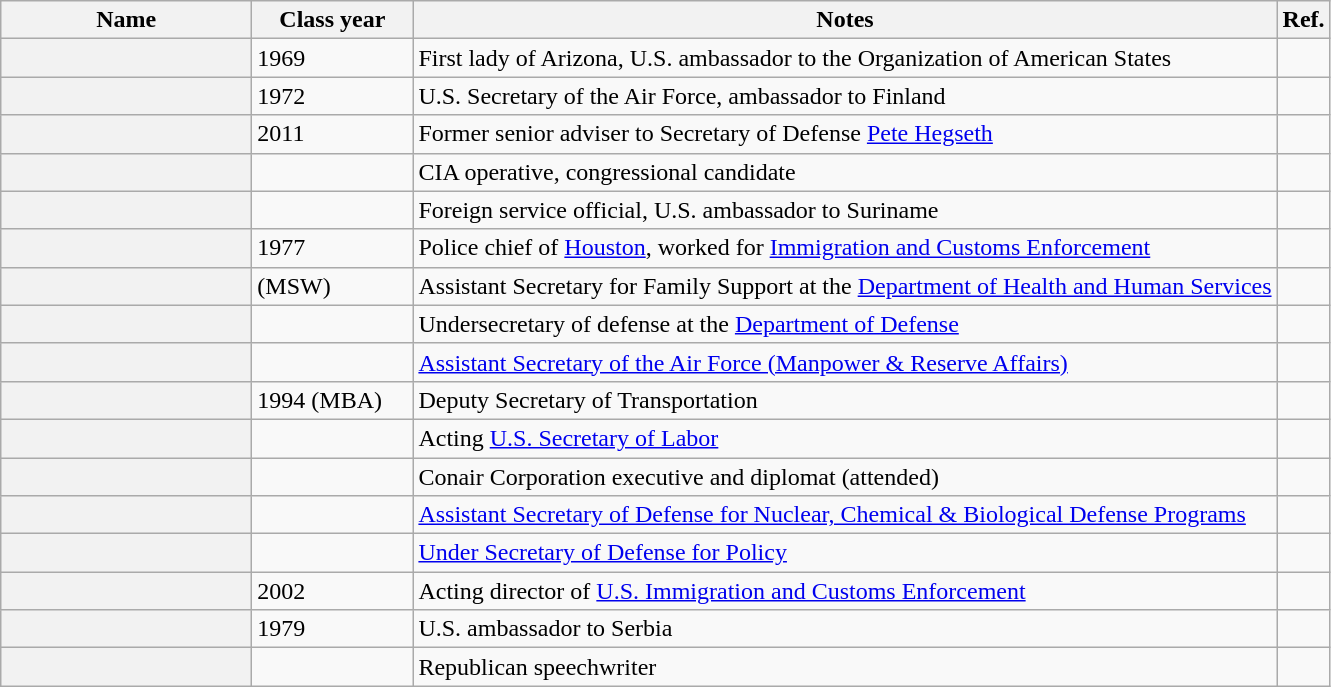<table class="wikitable sortable">
<tr>
<th scope = "col" width="160">Name</th>
<th scope = "col" width="100">Class year</th>
<th scope = "col" width="*" class="unsortable">Notes</th>
<th scope = "col" width="*" class="unsortable">Ref.</th>
</tr>
<tr>
<th scope = "row"></th>
<td>1969 </td>
<td>First lady of Arizona, U.S. ambassador to the Organization of American States</td>
<td></td>
</tr>
<tr>
<th scope = "row"></th>
<td>1972</td>
<td>U.S. Secretary of the Air Force, ambassador to Finland</td>
<td></td>
</tr>
<tr>
<th scope = "row"></th>
<td>2011</td>
<td>Former senior adviser to Secretary of Defense <a href='#'>Pete Hegseth</a></td>
<td></td>
</tr>
<tr>
<th scope = "row"></th>
<td></td>
<td>CIA operative, congressional candidate</td>
<td></td>
</tr>
<tr>
<th scope = "row"></th>
<td></td>
<td>Foreign service official, U.S. ambassador to Suriname</td>
<td></td>
</tr>
<tr>
<th scope = "row"></th>
<td>1977</td>
<td>Police chief of <a href='#'>Houston</a>, worked for <a href='#'>Immigration and Customs Enforcement</a></td>
<td></td>
</tr>
<tr>
<th scope = "row"></th>
<td>(MSW)</td>
<td>Assistant Secretary for Family Support at the <a href='#'>Department of Health and Human Services</a></td>
<td></td>
</tr>
<tr>
<th scope = "row"></th>
<td></td>
<td>Undersecretary of defense at the <a href='#'>Department of Defense</a></td>
<td></td>
</tr>
<tr>
<th scope = "row"></th>
<td></td>
<td><a href='#'>Assistant Secretary of the Air Force (Manpower & Reserve Affairs)</a></td>
<td></td>
</tr>
<tr>
<th scope = "row"></th>
<td>1994 (MBA)</td>
<td>Deputy Secretary of Transportation</td>
<td></td>
</tr>
<tr>
<th scope = "row"></th>
<td></td>
<td>Acting <a href='#'>U.S. Secretary of Labor</a></td>
<td></td>
</tr>
<tr>
<th scope = "row"></th>
<td></td>
<td>Conair Corporation executive and diplomat (attended)</td>
<td></td>
</tr>
<tr>
<th scope = "row"></th>
<td></td>
<td><a href='#'>Assistant Secretary of Defense for Nuclear, Chemical & Biological Defense Programs</a></td>
<td></td>
</tr>
<tr>
<th scope = "row"></th>
<td></td>
<td><a href='#'>Under Secretary of Defense for Policy</a></td>
<td></td>
</tr>
<tr>
<th scope = "row"></th>
<td>2002</td>
<td>Acting director of <a href='#'>U.S. Immigration and Customs Enforcement</a></td>
<td></td>
</tr>
<tr>
<th scope = "row"></th>
<td>1979</td>
<td>U.S. ambassador to Serbia</td>
<td></td>
</tr>
<tr>
<th scope = "row"></th>
<td></td>
<td>Republican speechwriter</td>
<td></td>
</tr>
</table>
